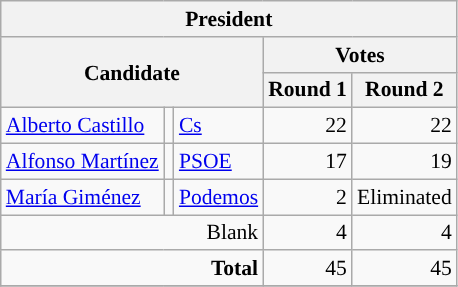<table class="wikitable" style="font-size:90%; text-align:right;">
<tr>
<th colspan="5">President</th>
</tr>
<tr>
<th colspan="3" rowspan="2">Candidate</th>
<th colspan="2">Votes</th>
</tr>
<tr>
<th>Round 1</th>
<th>Round 2</th>
</tr>
<tr>
<td align="left"><a href='#'>Alberto Castillo</a></td>
<td style="background:"></td>
<td align="left"><a href='#'>Cs</a></td>
<td>22</td>
<td>22</td>
</tr>
<tr>
<td align="left"><a href='#'>Alfonso Martínez</a></td>
<td style="background:"></td>
<td align="left"><a href='#'>PSOE</a></td>
<td>17</td>
<td>19</td>
</tr>
<tr>
<td align="left"><a href='#'>María Giménez</a></td>
<td style="background:"></td>
<td align="left"><a href='#'>Podemos</a></td>
<td>2</td>
<td>Eliminated</td>
</tr>
<tr>
<td colspan="3">Blank</td>
<td>4</td>
<td>4</td>
</tr>
<tr>
<td colspan="3"><strong>Total</strong></td>
<td>45</td>
<td>45</td>
</tr>
<tr>
</tr>
</table>
